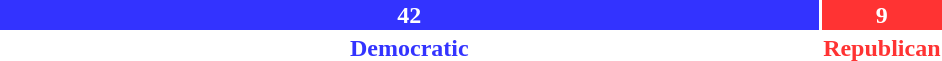<table style="width:50%">
<tr>
<td scope="row" colspan="3" style="text-align:center"></td>
</tr>
<tr>
<td scope="row" style="background:#33F; width:90.2%; text-align:center; color:white"><strong>42</strong></td>
<td style="background:#F33; width:9.8%; text-align:center; color:white"><strong>9</strong></td>
</tr>
<tr>
<td scope="row" style="text-align:center; color:#33F"><strong>Democratic</strong></td>
<td style="text-align:center; color:#F33"><strong>Republican</strong></td>
</tr>
</table>
